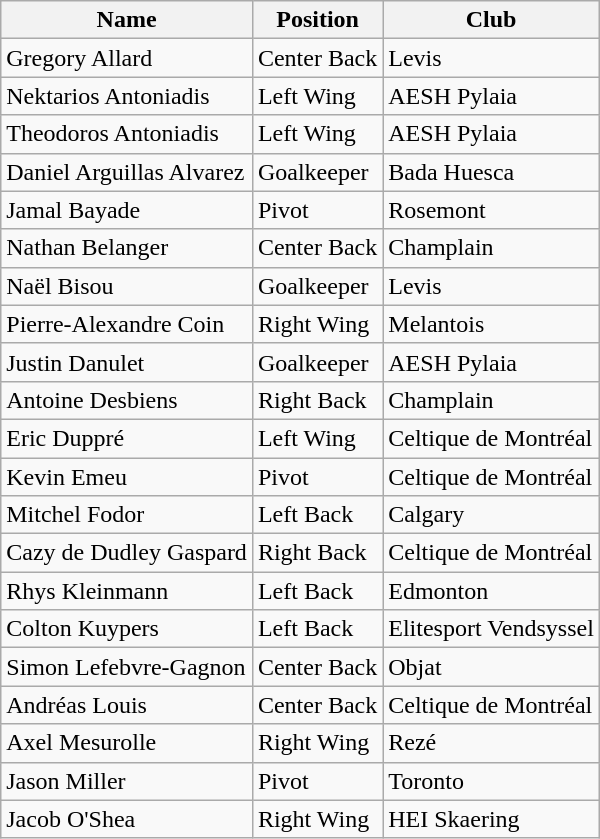<table class="wikitable">
<tr>
<th>Name</th>
<th>Position</th>
<th>Club</th>
</tr>
<tr>
<td>Gregory Allard</td>
<td>Center Back</td>
<td>Levis</td>
</tr>
<tr>
<td>Nektarios Antoniadis</td>
<td>Left Wing</td>
<td>AESH Pylaia</td>
</tr>
<tr>
<td>Theodoros Antoniadis</td>
<td>Left Wing</td>
<td>AESH Pylaia</td>
</tr>
<tr>
<td>Daniel Arguillas Alvarez</td>
<td>Goalkeeper</td>
<td>Bada Huesca</td>
</tr>
<tr>
<td>Jamal Bayade</td>
<td>Pivot</td>
<td>Rosemont</td>
</tr>
<tr>
<td>Nathan Belanger</td>
<td>Center Back</td>
<td>Champlain</td>
</tr>
<tr>
<td>Naël Bisou</td>
<td>Goalkeeper</td>
<td>Levis</td>
</tr>
<tr>
<td>Pierre-Alexandre Coin</td>
<td>Right Wing</td>
<td>Melantois</td>
</tr>
<tr>
<td>Justin Danulet</td>
<td>Goalkeeper</td>
<td>AESH Pylaia</td>
</tr>
<tr>
<td>Antoine Desbiens</td>
<td>Right Back</td>
<td>Champlain</td>
</tr>
<tr>
<td>Eric Duppré</td>
<td>Left Wing</td>
<td>Celtique de Montréal</td>
</tr>
<tr>
<td>Kevin Emeu</td>
<td>Pivot</td>
<td>Celtique de Montréal</td>
</tr>
<tr>
<td>Mitchel Fodor</td>
<td>Left Back</td>
<td>Calgary</td>
</tr>
<tr>
<td>Cazy de Dudley Gaspard</td>
<td>Right Back</td>
<td>Celtique de Montréal</td>
</tr>
<tr>
<td>Rhys Kleinmann</td>
<td>Left Back</td>
<td>Edmonton</td>
</tr>
<tr>
<td>Colton Kuypers</td>
<td>Left Back</td>
<td>Elitesport Vendsyssel</td>
</tr>
<tr>
<td>Simon Lefebvre-Gagnon</td>
<td>Center Back</td>
<td>Objat</td>
</tr>
<tr>
<td>Andréas Louis</td>
<td>Center Back</td>
<td>Celtique de Montréal</td>
</tr>
<tr>
<td>Axel Mesurolle</td>
<td>Right Wing</td>
<td>Rezé</td>
</tr>
<tr>
<td>Jason Miller</td>
<td>Pivot</td>
<td>Toronto</td>
</tr>
<tr>
<td>Jacob O'Shea</td>
<td>Right Wing</td>
<td>HEI Skaering</td>
</tr>
</table>
